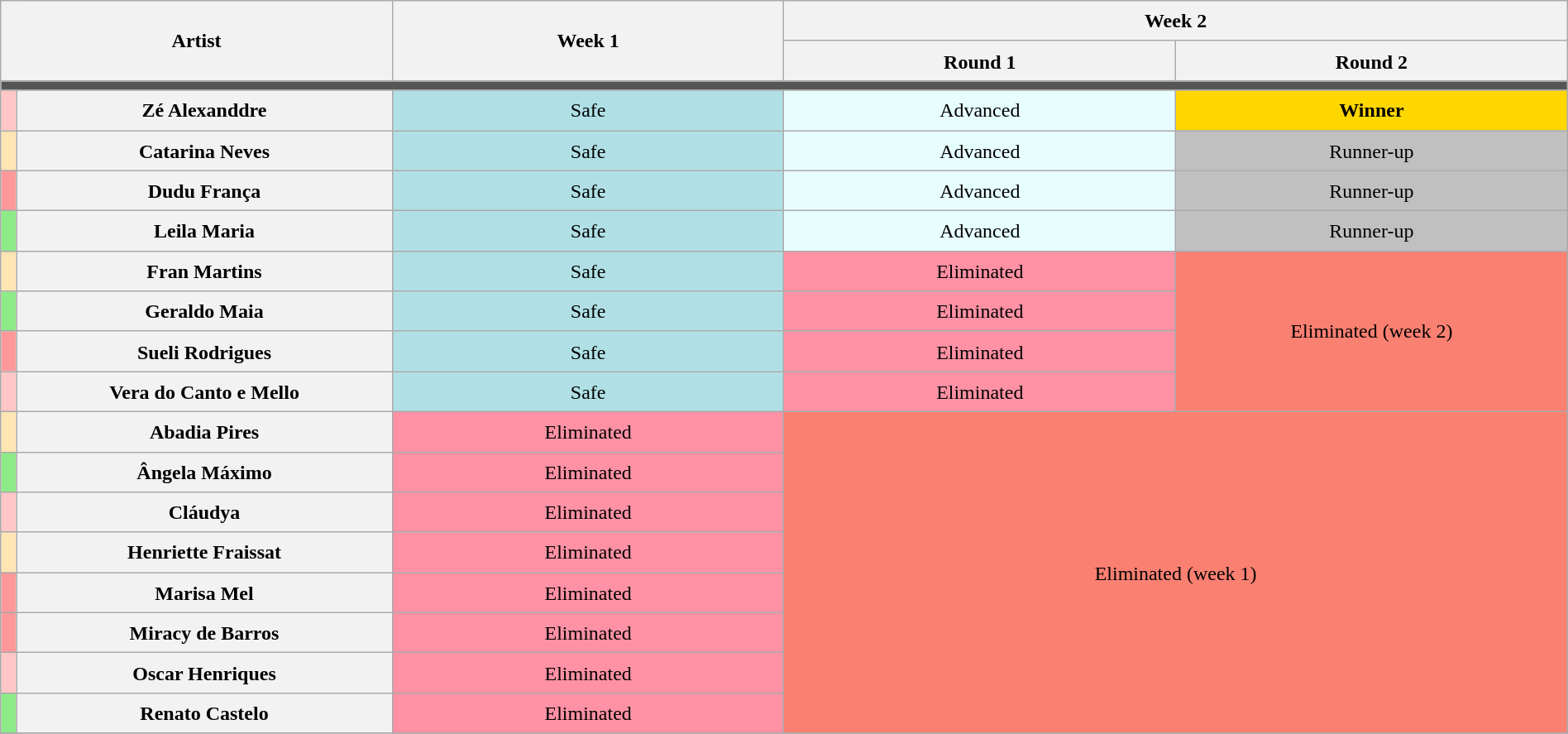<table class="wikitable" style="text-align:center; line-height:25px; width:100%">
<tr>
<th rowspan=2 width=25% colspan=2>Artist</th>
<th rowspan=2 width=25%>Week 1</th>
<th colspan=2 width=50%>Week 2</th>
</tr>
<tr>
<th width=25%>Round 1</th>
<th width=25%>Round 2</th>
</tr>
<tr>
<td bgcolor=555555 colspan=5></td>
</tr>
<tr>
<td bgcolor=FFC6C6 width="1%"></td>
<th>Zé Alexanddre</th>
<td bgcolor=B0E0E6>Safe</td>
<td bgcolor=E7FEFF>Advanced</td>
<td bgcolor=FFD700><strong>Winner</strong></td>
</tr>
<tr>
<td bgcolor=FFE5B4></td>
<th>Catarina Neves</th>
<td bgcolor=B0E0E6>Safe</td>
<td bgcolor=E7FEFF>Advanced</td>
<td bgcolor=C0C0C0>Runner-up</td>
</tr>
<tr>
<td bgcolor=FF9999></td>
<th>Dudu França</th>
<td bgcolor=B0E0E6>Safe</td>
<td bgcolor=E7FEFF>Advanced</td>
<td bgcolor=C0C0C0>Runner-up</td>
</tr>
<tr>
<td bgcolor=8DEB87></td>
<th>Leila Maria</th>
<td bgcolor=B0E0E6>Safe</td>
<td bgcolor=E7FEFF>Advanced</td>
<td bgcolor=C0C0C0>Runner-up</td>
</tr>
<tr>
<td bgcolor=FFE5B4></td>
<th>Fran Martins</th>
<td bgcolor=B0E0E6>Safe</td>
<td bgcolor=FF91A4>Eliminated</td>
<td bgcolor=FA8072 rowspan=4>Eliminated (week 2)</td>
</tr>
<tr>
<td bgcolor=8DEB87></td>
<th>Geraldo Maia</th>
<td bgcolor=B0E0E6>Safe</td>
<td bgcolor=FF91A4>Eliminated</td>
</tr>
<tr>
<td bgcolor=FF9999></td>
<th>Sueli Rodrigues</th>
<td bgcolor=B0E0E6>Safe</td>
<td bgcolor=FF91A4>Eliminated</td>
</tr>
<tr>
<td bgcolor=FFC6C6></td>
<th>Vera do Canto e Mello</th>
<td bgcolor=B0E0E6>Safe</td>
<td bgcolor=FF91A4>Eliminated</td>
</tr>
<tr>
<td bgcolor=FFE5B4></td>
<th>Abadia Pires</th>
<td bgcolor=FF91A4>Eliminated</td>
<td bgcolor=FA8072 rowspan=8 colspan=2>Eliminated (week 1)</td>
</tr>
<tr>
<td bgcolor=8DEB87></td>
<th>Ângela Máximo</th>
<td bgcolor=FF91A4>Eliminated</td>
</tr>
<tr>
<td bgcolor=FFC6C6></td>
<th>Cláudya</th>
<td bgcolor=FF91A4>Eliminated</td>
</tr>
<tr>
<td bgcolor=FFE5B4></td>
<th>Henriette Fraissat</th>
<td bgcolor=FF91A4>Eliminated</td>
</tr>
<tr>
<td bgcolor=FF9999></td>
<th>Marisa Mel</th>
<td bgcolor=FF91A4>Eliminated</td>
</tr>
<tr>
<td bgcolor=FF9999></td>
<th>Miracy de Barros</th>
<td bgcolor=FF91A4>Eliminated</td>
</tr>
<tr>
<td bgcolor=FFC6C6></td>
<th>Oscar Henriques</th>
<td bgcolor=FF91A4>Eliminated</td>
</tr>
<tr>
<td bgcolor=8DEB87></td>
<th>Renato Castelo</th>
<td bgcolor=FF91A4>Eliminated</td>
</tr>
<tr>
</tr>
</table>
